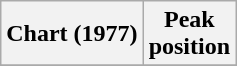<table class="wikitable">
<tr>
<th>Chart (1977)</th>
<th>Peak<br>position</th>
</tr>
<tr>
</tr>
</table>
